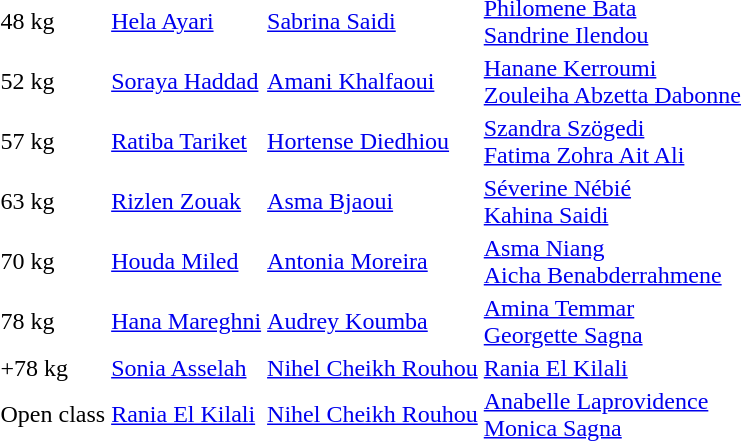<table>
<tr>
<td>48 kg</td>
<td> <a href='#'>Hela Ayari</a></td>
<td> <a href='#'>Sabrina Saidi</a></td>
<td> <a href='#'>Philomene Bata</a> <br>  <a href='#'>Sandrine Ilendou</a></td>
</tr>
<tr>
<td>52 kg</td>
<td> <a href='#'>Soraya Haddad</a></td>
<td> <a href='#'>Amani Khalfaoui</a></td>
<td> <a href='#'>Hanane Kerroumi</a> <br>  <a href='#'>Zouleiha Abzetta Dabonne</a></td>
</tr>
<tr>
<td>57 kg</td>
<td> <a href='#'>Ratiba Tariket</a></td>
<td> <a href='#'>Hortense Diedhiou</a></td>
<td> <a href='#'>Szandra Szögedi</a> <br>  <a href='#'>Fatima Zohra Ait Ali</a></td>
</tr>
<tr>
<td>63 kg</td>
<td> <a href='#'>Rizlen Zouak</a></td>
<td> <a href='#'>Asma Bjaoui</a></td>
<td> <a href='#'>Séverine Nébié</a> <br>  <a href='#'>Kahina Saidi</a></td>
</tr>
<tr>
<td>70 kg</td>
<td> <a href='#'>Houda Miled</a></td>
<td> <a href='#'>Antonia Moreira</a></td>
<td> <a href='#'>Asma Niang</a> <br>  <a href='#'>Aicha Benabderrahmene</a></td>
</tr>
<tr>
<td>78 kg</td>
<td> <a href='#'>Hana Mareghni</a></td>
<td> <a href='#'>Audrey Koumba</a></td>
<td> <a href='#'>Amina Temmar</a> <br>  <a href='#'>Georgette Sagna</a></td>
</tr>
<tr>
<td>+78 kg</td>
<td> <a href='#'>Sonia Asselah</a></td>
<td> <a href='#'>Nihel Cheikh Rouhou</a></td>
<td> <a href='#'>Rania El Kilali</a></td>
</tr>
<tr>
<td>Open class</td>
<td> <a href='#'>Rania El Kilali</a></td>
<td> <a href='#'>Nihel Cheikh Rouhou</a></td>
<td> <a href='#'>Anabelle Laprovidence</a> <br>  <a href='#'>Monica Sagna</a></td>
</tr>
</table>
